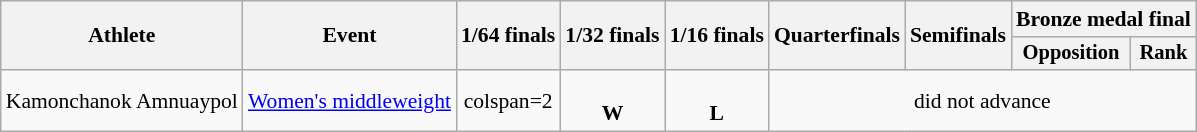<table class="wikitable" style="font-size:90%">
<tr>
<th rowspan=2>Athlete</th>
<th rowspan=2>Event</th>
<th rowspan=2>1/64 finals</th>
<th rowspan=2>1/32 finals</th>
<th rowspan=2>1/16 finals</th>
<th rowspan=2>Quarterfinals</th>
<th rowspan=2>Semifinals</th>
<th colspan=2>Bronze medal final</th>
</tr>
<tr style="font-size:95%">
<th>Opposition</th>
<th>Rank</th>
</tr>
<tr align=center>
<td align=left>Kamonchanok Amnuaypol</td>
<td align=left rowspan=2><a href='#'>Women's middleweight</a></td>
<td>colspan=2 </td>
<td><br> <strong>W</strong></td>
<td><br> <strong>L</strong></td>
<td colspan=4>did not advance</td>
</tr>
</table>
